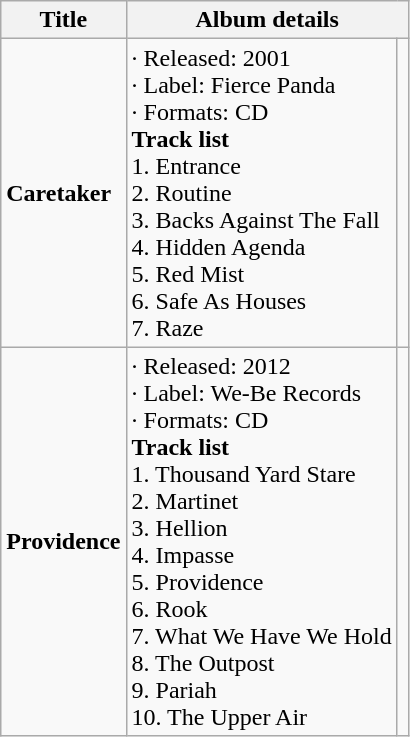<table class="wikitable">
<tr>
<th>Title</th>
<th colspan="2">Album details</th>
</tr>
<tr>
<td><strong>Caretaker</strong></td>
<td>· Released: 2001<br>· Label: Fierce Panda<br>· Formats: CD<br><strong>Track list</strong><br>1. Entrance<br>2. Routine<br>3. Backs Against The Fall<br>4. Hidden Agenda<br>5. Red Mist<br>6. Safe As Houses<br>7. Raze</td>
<td></td>
</tr>
<tr>
<td><strong>Providence</strong></td>
<td>· Released: 2012<br>· Label: We-Be Records<br>· Formats: CD<br><strong>Track list</strong><br>1. Thousand Yard Stare<br>2. Martinet<br>3. Hellion<br>4. Impasse<br>5. Providence<br>6. Rook<br>7. What We Have We Hold<br>8. The Outpost<br>9. Pariah<br>10. The Upper Air</td>
<td></td>
</tr>
</table>
